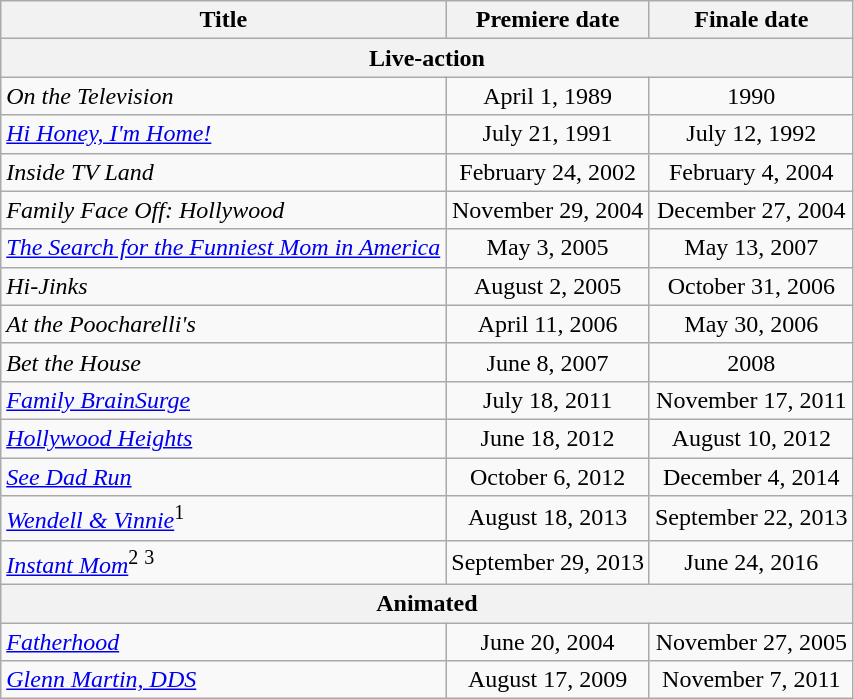<table class="wikitable plainrowheaders sortable" style="text-align:center;">
<tr>
<th scope="col">Title</th>
<th scope="col">Premiere date</th>
<th scope="col">Finale date</th>
</tr>
<tr>
<th colspan="3">Live-action</th>
</tr>
<tr>
<td scope="row" style="text-align:left;"><em>On the Television</em></td>
<td data-sort-value="1989-04-01">April 1, 1989</td>
<td>1990</td>
</tr>
<tr>
<td scope="row" style="text-align:left;"><em><a href='#'>Hi Honey, I'm Home!</a></em></td>
<td data-sort-value="1991-07-21">July 21, 1991</td>
<td data-sort-value="1992-07-12">July 12, 1992</td>
</tr>
<tr>
<td scope="row" style="text-align:left;"><em>Inside TV Land</em></td>
<td data-sort-value="2002-02-24">February 24, 2002</td>
<td data-sort-value="2004-02-04">February 4, 2004</td>
</tr>
<tr>
<td scope="row" style="text-align:left;"><em>Family Face Off: Hollywood</em></td>
<td data-sort-value="2004-11-29">November 29, 2004</td>
<td data-sort-value="2004-12-27">December 27, 2004</td>
</tr>
<tr>
<td scope="row" style="text-align:left;"><em><a href='#'>The Search for the Funniest Mom in America</a></em></td>
<td data-sort-value="2005-05-03">May 3, 2005</td>
<td data-sort-value="2007-05-13">May 13, 2007</td>
</tr>
<tr>
<td scope="row" style="text-align:left;"><em>Hi-Jinks</em></td>
<td data-sort-value="2005-08-02">August 2, 2005</td>
<td data-sort-value="2006-10-31">October 31, 2006</td>
</tr>
<tr>
<td scope="row" style="text-align:left;"><em>At the Poocharelli's</em></td>
<td data-sort-value="2006-04-11">April 11, 2006</td>
<td data-sort-value="2006-05-30">May 30, 2006</td>
</tr>
<tr>
<td scope="row" style="text-align:left;"><em>Bet the House</em></td>
<td data-sort-value="2007-06-08">June 8, 2007</td>
<td>2008</td>
</tr>
<tr>
<td scope="row" style="text-align:left;"><em><a href='#'>Family BrainSurge</a></em></td>
<td data-sort-value="2011-07">July 18, 2011</td>
<td data-sort-value="2011-11-17">November 17, 2011</td>
</tr>
<tr>
<td scope="row" style="text-align:left;"><em><a href='#'>Hollywood Heights</a></em></td>
<td data-sort-value="2012-06">June 18, 2012</td>
<td data-sort-value="2012-08-10">August 10, 2012</td>
</tr>
<tr>
<td scope="row" style="text-align:left;"><em><a href='#'>See Dad Run</a></em></td>
<td data-sort-value="2012-10">October 6, 2012</td>
<td data-sort-value="2014-12-04">December 4, 2014</td>
</tr>
<tr>
<td scope="row" style="text-align:left;"><em><a href='#'>Wendell & Vinnie</a></em><sup>1</sup></td>
<td data-sort-value="2013-08-18">August 18, 2013</td>
<td data-sort-value="2013-09-22">September 22, 2013</td>
</tr>
<tr>
<td scope="row" style="text-align:left;"><em><a href='#'>Instant Mom</a></em><sup>2</sup> <sup>3</sup></td>
<td data-sort-value="2013-09-29">September 29, 2013</td>
<td data-sort-value="2016-06-24">June 24, 2016</td>
</tr>
<tr>
<th colspan="3">Animated</th>
</tr>
<tr>
<td scope="row" style="text-align:left;"><em><a href='#'>Fatherhood</a></em></td>
<td data-sort-value="2004-06-20">June 20, 2004</td>
<td data-sort-value="2005-11-27">November 27, 2005</td>
</tr>
<tr>
<td scope="row" style="text-align:left;"><em><a href='#'>Glenn Martin, DDS</a></em></td>
<td data-sort-value="2009-08-17">August 17, 2009</td>
<td data-sort-value="2011-11-07">November 7, 2011</td>
</tr>
</table>
